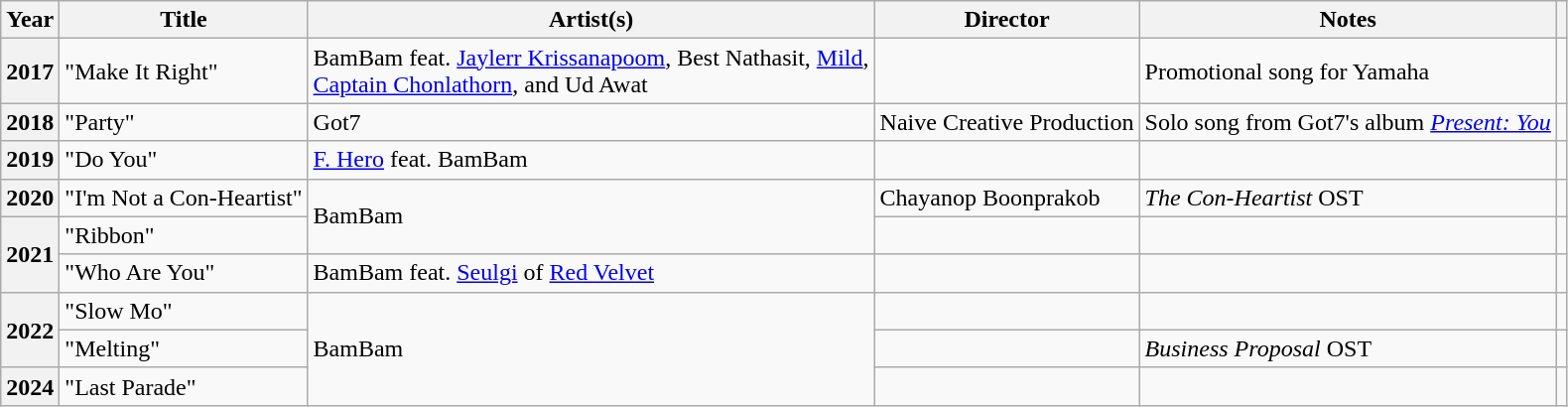<table class="wikitable sortable plainrowheaders">
<tr>
<th scope="col">Year</th>
<th scope="col">Title</th>
<th scope="col">Artist(s)</th>
<th scope="col">Director</th>
<th scope="col">Notes</th>
<th scope="col" class="unsortable"></th>
</tr>
<tr>
<th scope="row">2017</th>
<td>"Make It Right"</td>
<td>BamBam feat. <a href='#'>Jaylerr Krissanapoom</a>, Best Nathasit, <a href='#'>Mild</a>, <br> <a href='#'>Captain Chonlathorn</a>, and Ud Awat</td>
<td></td>
<td>Promotional song for Yamaha</td>
<td></td>
</tr>
<tr>
<th scope="row">2018</th>
<td>"Party"</td>
<td>Got7</td>
<td>Naive Creative Production</td>
<td>Solo song from Got7's album <em><a href='#'>Present: You</a></em></td>
<td></td>
</tr>
<tr>
<th scope="row">2019</th>
<td>"Do You"</td>
<td><a href='#'>F. Hero</a> feat. BamBam</td>
<td></td>
<td></td>
<td></td>
</tr>
<tr>
<th scope="row">2020</th>
<td>"I'm Not a Con-Heartist" </td>
<td rowspan="2">BamBam</td>
<td>Chayanop Boonprakob</td>
<td><em>The Con-Heartist</em> OST</td>
<td></td>
</tr>
<tr>
<th rowspan="2" scope="row">2021</th>
<td>"Ribbon"</td>
<td></td>
<td></td>
<td></td>
</tr>
<tr>
<td>"Who Are You"</td>
<td>BamBam feat. <a href='#'>Seulgi</a> of <a href='#'>Red Velvet</a></td>
<td></td>
<td></td>
<td></td>
</tr>
<tr>
<th rowspan="2" scope="row">2022</th>
<td>"Slow Mo"</td>
<td rowspan="3">BamBam</td>
<td></td>
<td></td>
<td></td>
</tr>
<tr>
<td>"Melting"</td>
<td></td>
<td><em>Business Proposal</em> OST</td>
<td></td>
</tr>
<tr>
<th rowspan="1" scope="row">2024</th>
<td>"Last Parade"</td>
<td></td>
<td></td>
<td></td>
</tr>
</table>
